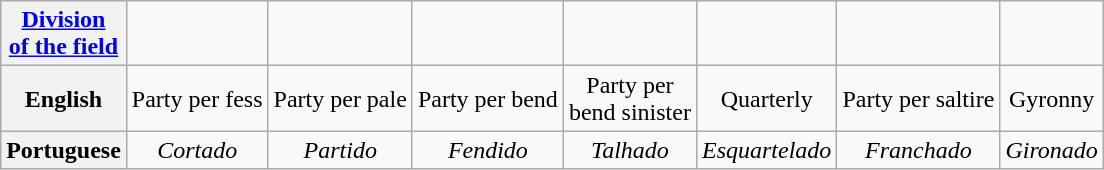<table class="wikitable" style="margin:1em auto;">
<tr>
<th><a href='#'>Division<br>of the field</a></th>
<td align=center></td>
<td align=center></td>
<td align=center></td>
<td align=center></td>
<td align=center></td>
<td align=center></td>
<td align=center></td>
</tr>
<tr>
<th>English</th>
<td align=center>Party per fess</td>
<td align=center>Party per pale</td>
<td align=center>Party per bend</td>
<td align=center>Party per<br>bend sinister</td>
<td align=center>Quarterly</td>
<td align=center>Party per saltire</td>
<td align=center>Gyronny</td>
</tr>
<tr>
<th>Portuguese</th>
<td align=center><em>Cortado</em></td>
<td align=center><em>Partido</em></td>
<td align=center><em>Fendido</em></td>
<td align=center><em>Talhado</em></td>
<td align=center><em>Esquartelado</em></td>
<td align=center><em>Franchado</em></td>
<td align=center><em>Gironado</em></td>
</tr>
</table>
